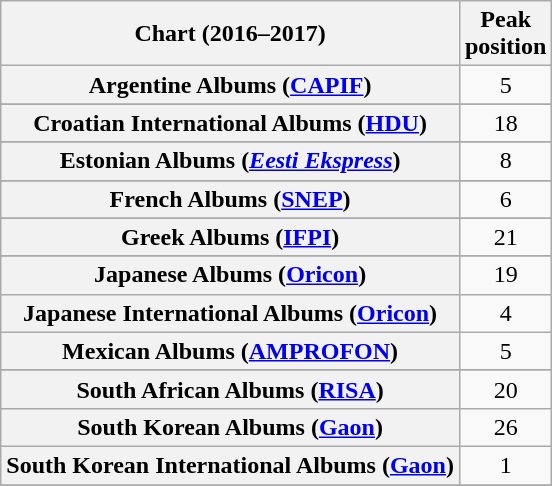<table class="wikitable sortable plainrowheaders" style="text-align:center;">
<tr>
<th scope="col">Chart (2016–2017)</th>
<th scope="col">Peak<br> position</th>
</tr>
<tr>
<th scope="row">Argentine Albums (<a href='#'>CAPIF</a>)</th>
<td>5</td>
</tr>
<tr>
</tr>
<tr>
</tr>
<tr>
</tr>
<tr>
</tr>
<tr>
</tr>
<tr>
</tr>
<tr>
<th scope="row">Croatian International Albums (<a href='#'>HDU</a>)</th>
<td>18</td>
</tr>
<tr>
</tr>
<tr>
</tr>
<tr>
</tr>
<tr>
<th scope="row">Estonian Albums (<em><a href='#'>Eesti Ekspress</a></em>)</th>
<td>8</td>
</tr>
<tr>
</tr>
<tr>
<th scope="row">French Albums (<a href='#'>SNEP</a>)</th>
<td>6</td>
</tr>
<tr>
</tr>
<tr>
<th scope="row">Greek Albums (<a href='#'>IFPI</a>)</th>
<td>21</td>
</tr>
<tr>
</tr>
<tr>
</tr>
<tr>
</tr>
<tr>
<th scope="row">Japanese Albums (<a href='#'>Oricon</a>)</th>
<td>19</td>
</tr>
<tr>
<th scope="row">Japanese International Albums (<a href='#'>Oricon</a>)</th>
<td>4</td>
</tr>
<tr>
<th scope="row">Mexican Albums (<a href='#'>AMPROFON</a>)</th>
<td>5</td>
</tr>
<tr>
</tr>
<tr>
</tr>
<tr>
</tr>
<tr>
</tr>
<tr>
</tr>
<tr>
<th scope="row">South African Albums (<a href='#'>RISA</a>)</th>
<td>20</td>
</tr>
<tr>
<th scope="row">South Korean Albums (<a href='#'>Gaon</a>)</th>
<td>26</td>
</tr>
<tr>
<th scope="row">South Korean International Albums (<a href='#'>Gaon</a>)</th>
<td>1</td>
</tr>
<tr>
</tr>
<tr>
</tr>
<tr>
</tr>
<tr>
</tr>
<tr>
</tr>
</table>
